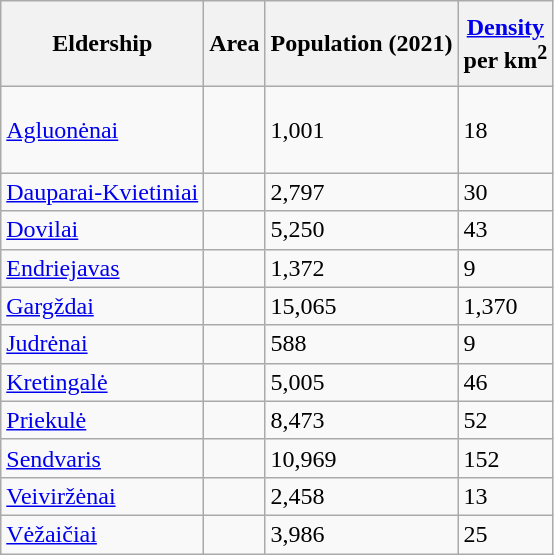<table class="sortable wikitable" style="text-align: left; margin: 0 0 0 0;">
<tr>
<th height="50px" scope="col">Eldership</th>
<th scope="col">Area</th>
<th scope="col"><strong>Population (2021)</strong></th>
<th><a href='#'>Density</a><br> per km<sup>2</sup></th>
</tr>
<tr>
<td height="50px" scope="row"><a href='#'>Agluonėnai</a></td>
<td></td>
<td>1,001</td>
<td>18</td>
</tr>
<tr>
<td><a href='#'>Dauparai-Kvietiniai</a></td>
<td></td>
<td>2,797</td>
<td>30</td>
</tr>
<tr>
<td><a href='#'>Dovilai</a></td>
<td></td>
<td>5,250</td>
<td>43</td>
</tr>
<tr>
<td><a href='#'>Endriejavas</a></td>
<td></td>
<td>1,372</td>
<td>9</td>
</tr>
<tr>
<td><a href='#'>Gargždai</a></td>
<td></td>
<td>15,065</td>
<td>1,370</td>
</tr>
<tr>
<td><a href='#'>Judrėnai</a></td>
<td></td>
<td>588</td>
<td>9</td>
</tr>
<tr>
<td><a href='#'>Kretingalė</a></td>
<td></td>
<td>5,005</td>
<td>46</td>
</tr>
<tr>
<td><a href='#'>Priekulė</a></td>
<td></td>
<td>8,473</td>
<td>52</td>
</tr>
<tr>
<td><a href='#'>Sendvaris</a></td>
<td></td>
<td>10,969</td>
<td>152</td>
</tr>
<tr>
<td><a href='#'>Veiviržėnai</a></td>
<td></td>
<td>2,458</td>
<td>13</td>
</tr>
<tr>
<td><a href='#'>Vėžaičiai</a></td>
<td></td>
<td>3,986</td>
<td>25</td>
</tr>
</table>
